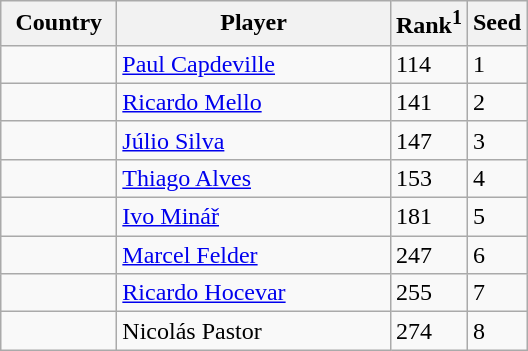<table class="sortable wikitable">
<tr>
<th width="70">Country</th>
<th width="175">Player</th>
<th>Rank<sup>1</sup></th>
<th>Seed</th>
</tr>
<tr>
<td></td>
<td><a href='#'>Paul Capdeville</a></td>
<td>114</td>
<td>1</td>
</tr>
<tr>
<td></td>
<td><a href='#'>Ricardo Mello</a></td>
<td>141</td>
<td>2</td>
</tr>
<tr>
<td></td>
<td><a href='#'>Júlio Silva</a></td>
<td>147</td>
<td>3</td>
</tr>
<tr>
<td></td>
<td><a href='#'>Thiago Alves</a></td>
<td>153</td>
<td>4</td>
</tr>
<tr>
<td></td>
<td><a href='#'>Ivo Minář</a></td>
<td>181</td>
<td>5</td>
</tr>
<tr>
<td></td>
<td><a href='#'>Marcel Felder</a></td>
<td>247</td>
<td>6</td>
</tr>
<tr>
<td></td>
<td><a href='#'>Ricardo Hocevar</a></td>
<td>255</td>
<td>7</td>
</tr>
<tr>
<td></td>
<td>Nicolás Pastor</td>
<td>274</td>
<td>8</td>
</tr>
</table>
